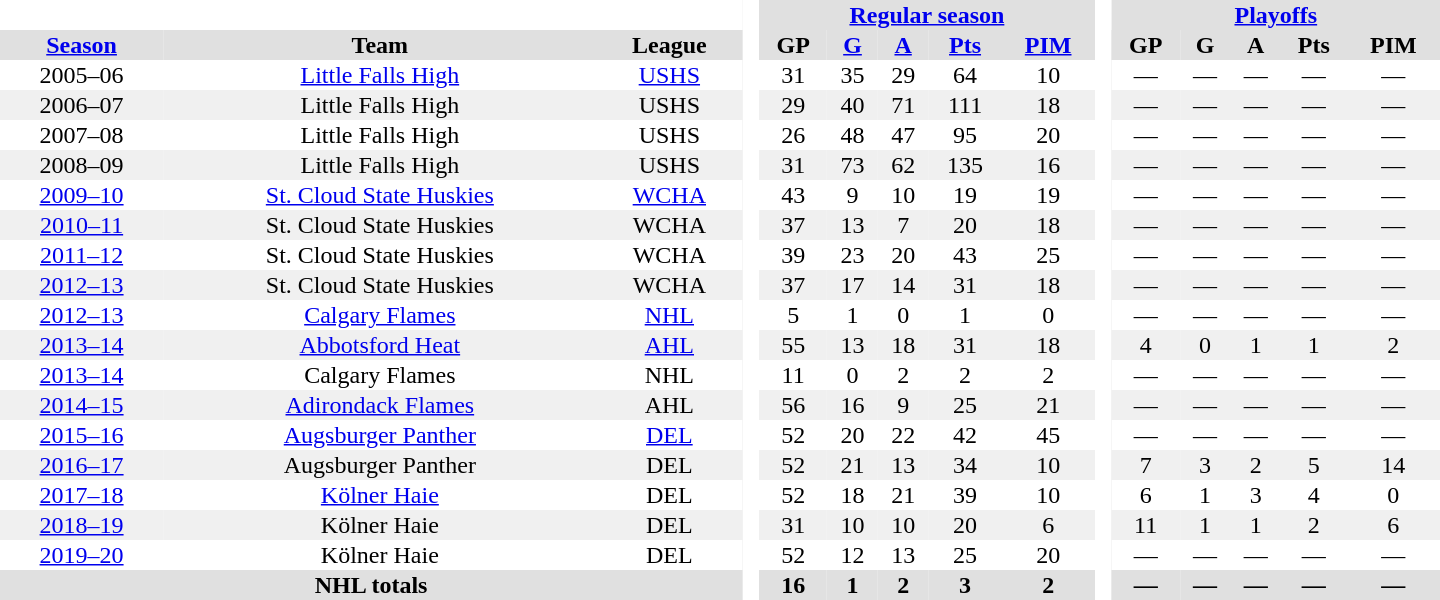<table border="0" cellpadding="1" cellspacing="0" style="text-align:center; width:60em">
<tr bgcolor="#e0e0e0">
<th colspan="3" bgcolor="#ffffff"> </th>
<th rowspan="99" bgcolor="#ffffff"> </th>
<th colspan="5"><a href='#'>Regular season</a></th>
<th rowspan="99" bgcolor="#ffffff"> </th>
<th colspan="5"><a href='#'>Playoffs</a></th>
</tr>
<tr bgcolor="#e0e0e0">
<th><a href='#'>Season</a></th>
<th>Team</th>
<th>League</th>
<th>GP</th>
<th><a href='#'>G</a></th>
<th><a href='#'>A</a></th>
<th><a href='#'>Pts</a></th>
<th><a href='#'>PIM</a></th>
<th>GP</th>
<th>G</th>
<th>A</th>
<th>Pts</th>
<th>PIM</th>
</tr>
<tr>
<td>2005–06</td>
<td><a href='#'>Little Falls High</a></td>
<td><a href='#'>USHS</a></td>
<td>31</td>
<td>35</td>
<td>29</td>
<td>64</td>
<td>10</td>
<td>—</td>
<td>—</td>
<td>—</td>
<td>—</td>
<td>—</td>
</tr>
<tr bgcolor="#f0f0f0">
<td>2006–07</td>
<td>Little Falls High</td>
<td>USHS</td>
<td>29</td>
<td>40</td>
<td>71</td>
<td>111</td>
<td>18</td>
<td>—</td>
<td>—</td>
<td>—</td>
<td>—</td>
<td>—</td>
</tr>
<tr>
<td>2007–08</td>
<td>Little Falls High</td>
<td>USHS</td>
<td>26</td>
<td>48</td>
<td>47</td>
<td>95</td>
<td>20</td>
<td>—</td>
<td>—</td>
<td>—</td>
<td>—</td>
<td>—</td>
</tr>
<tr bgcolor="#f0f0f0">
<td>2008–09</td>
<td>Little Falls High</td>
<td>USHS</td>
<td>31</td>
<td>73</td>
<td>62</td>
<td>135</td>
<td>16</td>
<td>—</td>
<td>—</td>
<td>—</td>
<td>—</td>
<td>—</td>
</tr>
<tr>
<td><a href='#'>2009–10</a></td>
<td><a href='#'>St. Cloud State Huskies</a></td>
<td><a href='#'>WCHA</a></td>
<td>43</td>
<td>9</td>
<td>10</td>
<td>19</td>
<td>19</td>
<td>—</td>
<td>—</td>
<td>—</td>
<td>—</td>
<td>—</td>
</tr>
<tr bgcolor="#f0f0f0">
<td><a href='#'>2010–11</a></td>
<td>St. Cloud State Huskies</td>
<td>WCHA</td>
<td>37</td>
<td>13</td>
<td>7</td>
<td>20</td>
<td>18</td>
<td>—</td>
<td>—</td>
<td>—</td>
<td>—</td>
<td>—</td>
</tr>
<tr>
<td><a href='#'>2011–12</a></td>
<td>St. Cloud State Huskies</td>
<td>WCHA</td>
<td>39</td>
<td>23</td>
<td>20</td>
<td>43</td>
<td>25</td>
<td>—</td>
<td>—</td>
<td>—</td>
<td>—</td>
<td>—</td>
</tr>
<tr bgcolor="#f0f0f0">
<td><a href='#'>2012–13</a></td>
<td>St. Cloud State Huskies</td>
<td>WCHA</td>
<td>37</td>
<td>17</td>
<td>14</td>
<td>31</td>
<td>18</td>
<td>—</td>
<td>—</td>
<td>—</td>
<td>—</td>
<td>—</td>
</tr>
<tr>
<td><a href='#'>2012–13</a></td>
<td><a href='#'>Calgary Flames</a></td>
<td><a href='#'>NHL</a></td>
<td>5</td>
<td>1</td>
<td>0</td>
<td>1</td>
<td>0</td>
<td>—</td>
<td>—</td>
<td>—</td>
<td>—</td>
<td>—</td>
</tr>
<tr bgcolor="#f0f0f0">
<td><a href='#'>2013–14</a></td>
<td><a href='#'>Abbotsford Heat</a></td>
<td><a href='#'>AHL</a></td>
<td>55</td>
<td>13</td>
<td>18</td>
<td>31</td>
<td>18</td>
<td>4</td>
<td>0</td>
<td>1</td>
<td>1</td>
<td>2</td>
</tr>
<tr>
<td><a href='#'>2013–14</a></td>
<td>Calgary Flames</td>
<td>NHL</td>
<td>11</td>
<td>0</td>
<td>2</td>
<td>2</td>
<td>2</td>
<td>—</td>
<td>—</td>
<td>—</td>
<td>—</td>
<td>—</td>
</tr>
<tr bgcolor="#f0f0f0">
<td><a href='#'>2014–15</a></td>
<td><a href='#'>Adirondack Flames</a></td>
<td>AHL</td>
<td>56</td>
<td>16</td>
<td>9</td>
<td>25</td>
<td>21</td>
<td>—</td>
<td>—</td>
<td>—</td>
<td>—</td>
<td>—</td>
</tr>
<tr>
<td><a href='#'>2015–16</a></td>
<td><a href='#'>Augsburger Panther</a></td>
<td><a href='#'>DEL</a></td>
<td>52</td>
<td>20</td>
<td>22</td>
<td>42</td>
<td>45</td>
<td>—</td>
<td>—</td>
<td>—</td>
<td>—</td>
<td>—</td>
</tr>
<tr bgcolor="#f0f0f0">
<td><a href='#'>2016–17</a></td>
<td>Augsburger Panther</td>
<td>DEL</td>
<td>52</td>
<td>21</td>
<td>13</td>
<td>34</td>
<td>10</td>
<td>7</td>
<td>3</td>
<td>2</td>
<td>5</td>
<td>14</td>
</tr>
<tr>
<td><a href='#'>2017–18</a></td>
<td><a href='#'>Kölner Haie</a></td>
<td>DEL</td>
<td>52</td>
<td>18</td>
<td>21</td>
<td>39</td>
<td>10</td>
<td>6</td>
<td>1</td>
<td>3</td>
<td>4</td>
<td>0</td>
</tr>
<tr bgcolor="#f0f0f0">
<td><a href='#'>2018–19</a></td>
<td>Kölner Haie</td>
<td>DEL</td>
<td>31</td>
<td>10</td>
<td>10</td>
<td>20</td>
<td>6</td>
<td>11</td>
<td>1</td>
<td>1</td>
<td>2</td>
<td>6</td>
</tr>
<tr>
<td><a href='#'>2019–20</a></td>
<td>Kölner Haie</td>
<td>DEL</td>
<td>52</td>
<td>12</td>
<td>13</td>
<td>25</td>
<td>20</td>
<td>—</td>
<td>—</td>
<td>—</td>
<td>—</td>
<td>—</td>
</tr>
<tr bgcolor="#e0e0e0">
<th colspan="3">NHL totals</th>
<th>16</th>
<th>1</th>
<th>2</th>
<th>3</th>
<th>2</th>
<th>—</th>
<th>—</th>
<th>—</th>
<th>—</th>
<th>—</th>
</tr>
</table>
